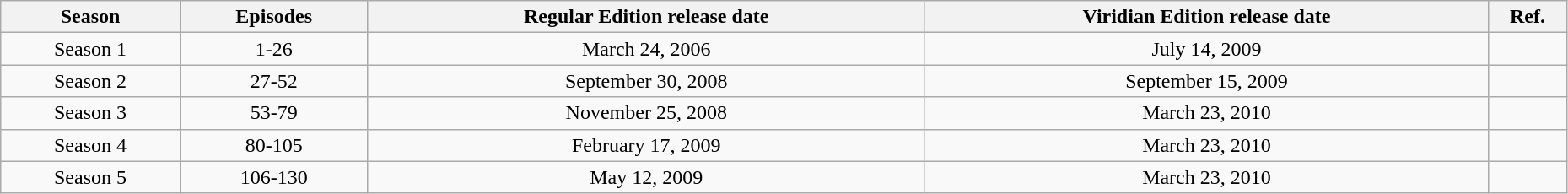<table class="wikitable" style="text-align: center; width: 98%;">
<tr>
<th>Season</th>
<th>Episodes</th>
<th>Regular Edition release date</th>
<th>Viridian Edition release date</th>
<th width="5%">Ref.</th>
</tr>
<tr>
<td>Season 1</td>
<td>1-26</td>
<td>March 24, 2006</td>
<td>July 14, 2009</td>
<td></td>
</tr>
<tr>
<td>Season 2</td>
<td>27-52</td>
<td>September 30, 2008</td>
<td>September 15, 2009</td>
<td></td>
</tr>
<tr>
<td>Season 3</td>
<td>53-79</td>
<td>November 25, 2008</td>
<td>March 23, 2010</td>
<td></td>
</tr>
<tr>
<td>Season 4</td>
<td>80-105</td>
<td>February 17, 2009</td>
<td>March 23, 2010</td>
<td></td>
</tr>
<tr>
<td>Season 5</td>
<td>106-130</td>
<td>May 12, 2009</td>
<td>March 23, 2010</td>
<td></td>
</tr>
</table>
